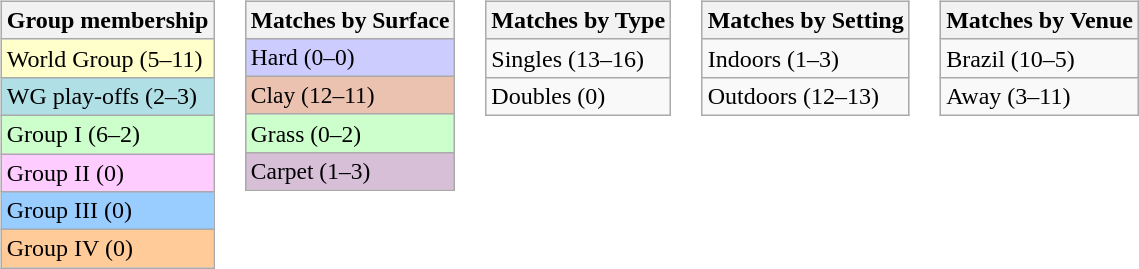<table>
<tr valign=top>
<td><br><table class=wikitable>
<tr>
<th>Group membership</th>
</tr>
<tr bgcolor=#FFFFCC>
<td>World Group (5–11)</td>
</tr>
<tr bgcolor=#B0E0E6>
<td>WG play-offs (2–3)</td>
</tr>
<tr bgcolor=#CCFFCC>
<td>Group I (6–2)</td>
</tr>
<tr bgcolor=#FFCCFF>
<td>Group II (0)</td>
</tr>
<tr bgcolor=#99CCFF>
<td>Group III (0)</td>
</tr>
<tr bgcolor=#FFCC99>
<td>Group IV (0)</td>
</tr>
</table>
</td>
<td><br><table class=wikitable style=font-size:98%>
<tr>
<th>Matches by Surface</th>
</tr>
<tr style="background:#ccf;">
<td>Hard (0–0)</td>
</tr>
<tr style="background:#ebc2af;">
<td>Clay (12–11)</td>
</tr>
<tr style="background:#cfc;">
<td>Grass (0–2)</td>
</tr>
<tr style="background:thistle;">
<td>Carpet (1–3)</td>
</tr>
</table>
</td>
<td><br><table class=wikitable>
<tr>
<th>Matches by Type</th>
</tr>
<tr>
<td>Singles (13–16)</td>
</tr>
<tr>
<td>Doubles (0)</td>
</tr>
</table>
</td>
<td><br><table class=wikitable>
<tr>
<th>Matches by Setting</th>
</tr>
<tr>
<td>Indoors (1–3)</td>
</tr>
<tr>
<td>Outdoors (12–13)</td>
</tr>
</table>
</td>
<td><br><table class=wikitable>
<tr>
<th>Matches by Venue</th>
</tr>
<tr>
<td>Brazil (10–5)</td>
</tr>
<tr>
<td>Away (3–11)</td>
</tr>
</table>
</td>
</tr>
</table>
